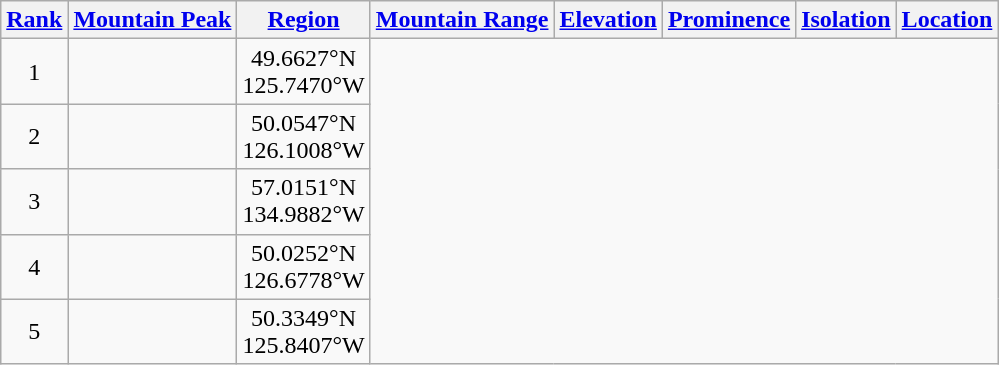<table class="wikitable sortable">
<tr>
<th><a href='#'>Rank</a></th>
<th><a href='#'>Mountain Peak</a></th>
<th><a href='#'>Region</a></th>
<th><a href='#'>Mountain Range</a></th>
<th><a href='#'>Elevation</a></th>
<th><a href='#'>Prominence</a></th>
<th><a href='#'>Isolation</a></th>
<th><a href='#'>Location</a></th>
</tr>
<tr>
<td align=center>1<br></td>
<td><br>
</td>
<td align=center>49.6627°N<br>125.7470°W</td>
</tr>
<tr>
<td align=center>2<br></td>
<td><br>
</td>
<td align=center>50.0547°N<br>126.1008°W</td>
</tr>
<tr>
<td align=center>3<br></td>
<td><br>
</td>
<td align=center>57.0151°N<br>134.9882°W</td>
</tr>
<tr>
<td align=center>4<br></td>
<td><br>
</td>
<td align=center>50.0252°N<br>126.6778°W</td>
</tr>
<tr>
<td align=center>5<br></td>
<td><br>
</td>
<td align=center>50.3349°N<br>125.8407°W</td>
</tr>
</table>
